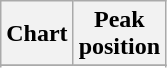<table class="wikitable sortable plainrowheaders">
<tr>
<th>Chart</th>
<th>Peak<br>position</th>
</tr>
<tr>
</tr>
<tr>
</tr>
</table>
